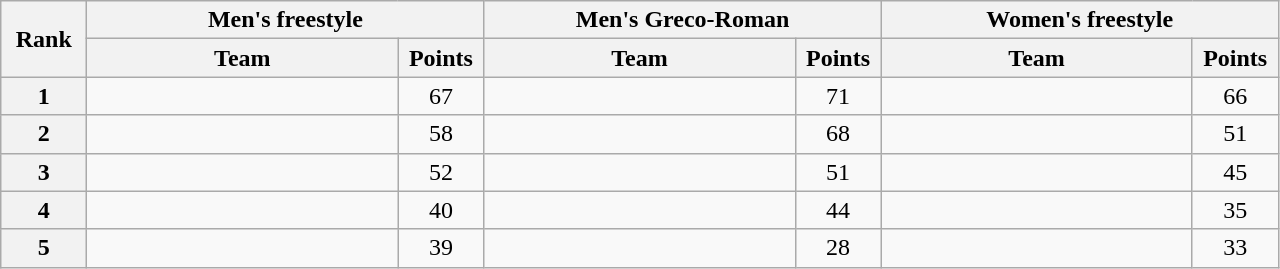<table class="wikitable" style="text-align:center;">
<tr>
<th rowspan="2" width="50">Rank</th>
<th colspan="2">Men's freestyle</th>
<th colspan="2">Men's Greco-Roman</th>
<th colspan="2">Women's freestyle</th>
</tr>
<tr>
<th width="200">Team</th>
<th width="50">Points</th>
<th width="200">Team</th>
<th width="50">Points</th>
<th width="200">Team</th>
<th width="50">Points</th>
</tr>
<tr>
<th>1</th>
<td align="left"></td>
<td>67</td>
<td align="left"></td>
<td>71</td>
<td align="left"></td>
<td>66</td>
</tr>
<tr>
<th>2</th>
<td align="left"></td>
<td>58</td>
<td align="left"></td>
<td>68</td>
<td align="left"></td>
<td>51</td>
</tr>
<tr>
<th>3</th>
<td align="left"></td>
<td>52</td>
<td align="left"></td>
<td>51</td>
<td align="left"></td>
<td>45</td>
</tr>
<tr>
<th>4</th>
<td align="left"></td>
<td>40</td>
<td align="left"></td>
<td>44</td>
<td align="left"></td>
<td>35</td>
</tr>
<tr>
<th>5</th>
<td align="left"></td>
<td>39</td>
<td align="left"></td>
<td>28</td>
<td align="left"></td>
<td>33</td>
</tr>
</table>
